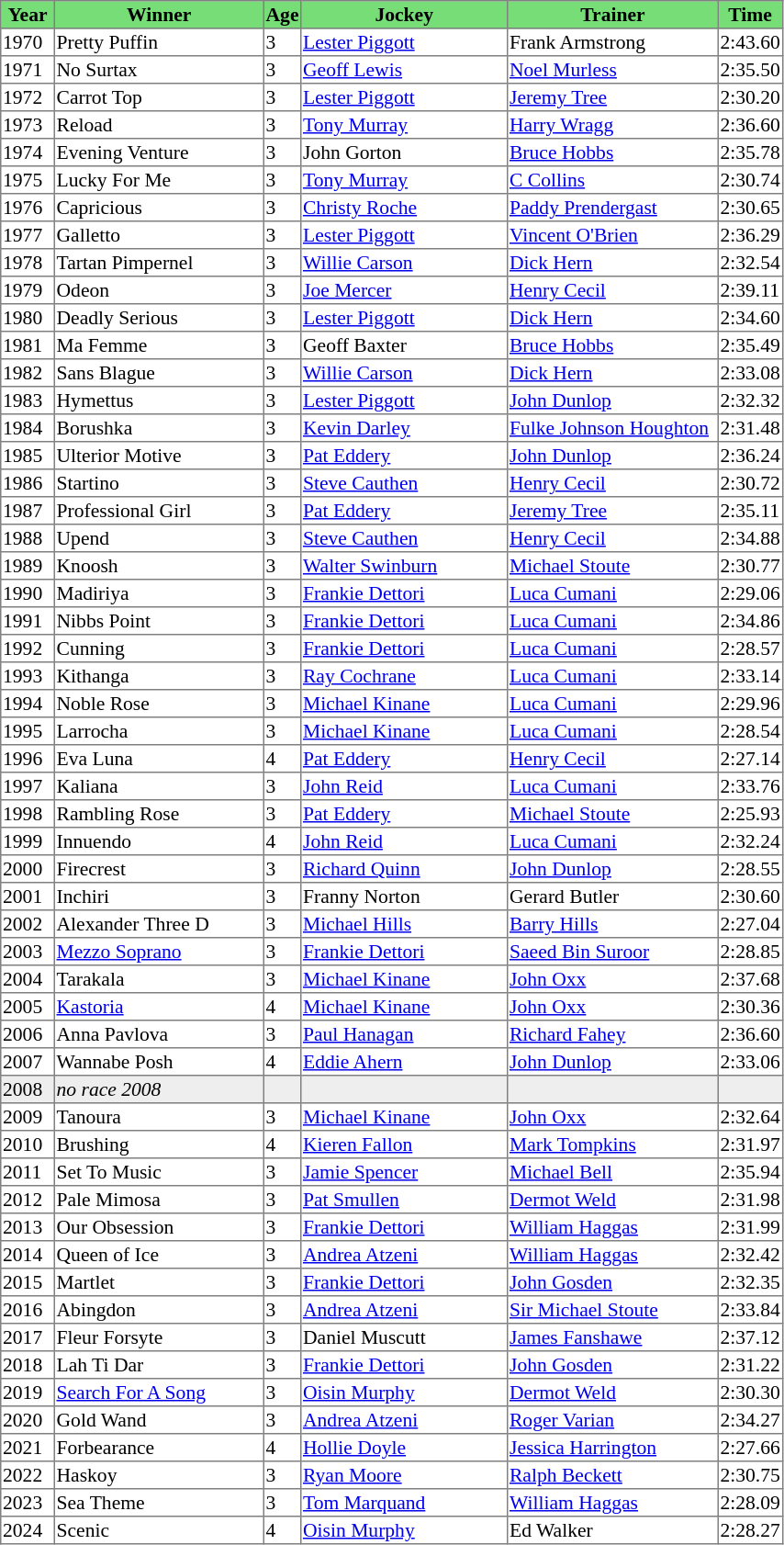<table class = "sortable" | border="1" style="border-collapse: collapse; font-size:90%">
<tr bgcolor="#77dd77" align="center">
<th style="width:36px;">Year</th>
<th style="width:149px;">Winner</th>
<th>Age</th>
<th style="width:147px;">Jockey</th>
<th style="width:150px;">Trainer</th>
<th>Time</th>
</tr>
<tr>
<td>1970</td>
<td>Pretty Puffin</td>
<td>3</td>
<td><a href='#'>Lester Piggott</a></td>
<td>Frank Armstrong</td>
<td>2:43.60</td>
</tr>
<tr>
<td>1971</td>
<td>No Surtax</td>
<td>3</td>
<td><a href='#'>Geoff Lewis</a></td>
<td><a href='#'>Noel Murless</a></td>
<td>2:35.50</td>
</tr>
<tr>
<td>1972</td>
<td>Carrot Top</td>
<td>3</td>
<td><a href='#'>Lester Piggott</a></td>
<td><a href='#'>Jeremy Tree</a></td>
<td>2:30.20</td>
</tr>
<tr>
<td>1973</td>
<td>Reload</td>
<td>3</td>
<td><a href='#'>Tony Murray</a></td>
<td><a href='#'>Harry Wragg</a></td>
<td>2:36.60</td>
</tr>
<tr>
<td>1974</td>
<td>Evening Venture</td>
<td>3</td>
<td>John Gorton</td>
<td><a href='#'>Bruce Hobbs</a></td>
<td>2:35.78</td>
</tr>
<tr>
<td>1975</td>
<td>Lucky For Me</td>
<td>3</td>
<td><a href='#'>Tony Murray</a></td>
<td><a href='#'>C Collins</a></td>
<td>2:30.74</td>
</tr>
<tr>
<td>1976</td>
<td>Capricious</td>
<td>3</td>
<td><a href='#'>Christy Roche</a></td>
<td><a href='#'>Paddy Prendergast</a></td>
<td>2:30.65</td>
</tr>
<tr>
<td>1977</td>
<td>Galletto</td>
<td>3</td>
<td><a href='#'>Lester Piggott</a></td>
<td><a href='#'>Vincent O'Brien</a></td>
<td>2:36.29</td>
</tr>
<tr>
<td>1978</td>
<td>Tartan Pimpernel</td>
<td>3</td>
<td><a href='#'>Willie Carson</a></td>
<td><a href='#'>Dick Hern</a></td>
<td>2:32.54</td>
</tr>
<tr>
<td>1979</td>
<td>Odeon</td>
<td>3</td>
<td><a href='#'>Joe Mercer</a></td>
<td><a href='#'>Henry Cecil</a></td>
<td>2:39.11</td>
</tr>
<tr>
<td>1980</td>
<td>Deadly Serious</td>
<td>3</td>
<td><a href='#'>Lester Piggott</a></td>
<td><a href='#'>Dick Hern</a></td>
<td>2:34.60</td>
</tr>
<tr>
<td>1981</td>
<td>Ma Femme</td>
<td>3</td>
<td>Geoff Baxter</td>
<td><a href='#'>Bruce Hobbs</a></td>
<td>2:35.49</td>
</tr>
<tr>
<td>1982</td>
<td>Sans Blague</td>
<td>3</td>
<td><a href='#'>Willie Carson</a></td>
<td><a href='#'>Dick Hern</a></td>
<td>2:33.08</td>
</tr>
<tr>
<td>1983</td>
<td>Hymettus</td>
<td>3</td>
<td><a href='#'>Lester Piggott</a></td>
<td><a href='#'>John Dunlop</a></td>
<td>2:32.32</td>
</tr>
<tr>
<td>1984</td>
<td>Borushka</td>
<td>3</td>
<td><a href='#'>Kevin Darley</a></td>
<td><a href='#'>Fulke Johnson Houghton</a></td>
<td>2:31.48</td>
</tr>
<tr>
<td>1985</td>
<td>Ulterior Motive</td>
<td>3</td>
<td><a href='#'>Pat Eddery</a></td>
<td><a href='#'>John Dunlop</a></td>
<td>2:36.24</td>
</tr>
<tr>
<td>1986</td>
<td>Startino</td>
<td>3</td>
<td><a href='#'>Steve Cauthen</a></td>
<td><a href='#'>Henry Cecil</a></td>
<td>2:30.72</td>
</tr>
<tr>
<td>1987</td>
<td>Professional Girl</td>
<td>3</td>
<td><a href='#'>Pat Eddery</a></td>
<td><a href='#'>Jeremy Tree</a></td>
<td>2:35.11</td>
</tr>
<tr>
<td>1988</td>
<td>Upend</td>
<td>3</td>
<td><a href='#'>Steve Cauthen</a></td>
<td><a href='#'>Henry Cecil</a></td>
<td>2:34.88</td>
</tr>
<tr>
<td>1989</td>
<td>Knoosh</td>
<td>3</td>
<td><a href='#'>Walter Swinburn</a></td>
<td><a href='#'>Michael Stoute</a></td>
<td>2:30.77</td>
</tr>
<tr>
<td>1990</td>
<td>Madiriya</td>
<td>3</td>
<td><a href='#'>Frankie Dettori</a></td>
<td><a href='#'>Luca Cumani</a></td>
<td>2:29.06</td>
</tr>
<tr>
<td>1991</td>
<td>Nibbs Point</td>
<td>3</td>
<td><a href='#'>Frankie Dettori</a></td>
<td><a href='#'>Luca Cumani</a></td>
<td>2:34.86</td>
</tr>
<tr>
<td>1992</td>
<td>Cunning</td>
<td>3</td>
<td><a href='#'>Frankie Dettori</a></td>
<td><a href='#'>Luca Cumani</a></td>
<td>2:28.57</td>
</tr>
<tr>
<td>1993</td>
<td>Kithanga</td>
<td>3</td>
<td><a href='#'>Ray Cochrane</a></td>
<td><a href='#'>Luca Cumani</a></td>
<td>2:33.14</td>
</tr>
<tr>
<td>1994</td>
<td>Noble Rose</td>
<td>3</td>
<td><a href='#'>Michael Kinane</a></td>
<td><a href='#'>Luca Cumani</a></td>
<td>2:29.96</td>
</tr>
<tr>
<td>1995</td>
<td>Larrocha</td>
<td>3</td>
<td><a href='#'>Michael Kinane</a></td>
<td><a href='#'>Luca Cumani</a></td>
<td>2:28.54</td>
</tr>
<tr>
<td>1996</td>
<td>Eva Luna</td>
<td>4</td>
<td><a href='#'>Pat Eddery</a></td>
<td><a href='#'>Henry Cecil</a></td>
<td>2:27.14</td>
</tr>
<tr>
<td>1997</td>
<td>Kaliana</td>
<td>3</td>
<td><a href='#'>John Reid</a></td>
<td><a href='#'>Luca Cumani</a></td>
<td>2:33.76</td>
</tr>
<tr>
<td>1998</td>
<td>Rambling Rose</td>
<td>3</td>
<td><a href='#'>Pat Eddery</a></td>
<td><a href='#'>Michael Stoute</a></td>
<td>2:25.93</td>
</tr>
<tr>
<td>1999</td>
<td>Innuendo</td>
<td>4</td>
<td><a href='#'>John Reid</a></td>
<td><a href='#'>Luca Cumani</a></td>
<td>2:32.24</td>
</tr>
<tr>
<td>2000</td>
<td>Firecrest</td>
<td>3</td>
<td><a href='#'>Richard Quinn</a></td>
<td><a href='#'>John Dunlop</a></td>
<td>2:28.55</td>
</tr>
<tr>
<td>2001</td>
<td>Inchiri</td>
<td>3</td>
<td>Franny Norton</td>
<td>Gerard Butler</td>
<td>2:30.60</td>
</tr>
<tr>
<td>2002</td>
<td>Alexander Three D</td>
<td>3</td>
<td><a href='#'>Michael Hills</a></td>
<td><a href='#'>Barry Hills</a></td>
<td>2:27.04</td>
</tr>
<tr>
<td>2003</td>
<td><a href='#'>Mezzo Soprano</a></td>
<td>3</td>
<td><a href='#'>Frankie Dettori</a></td>
<td><a href='#'>Saeed Bin Suroor</a></td>
<td>2:28.85</td>
</tr>
<tr>
<td>2004</td>
<td>Tarakala</td>
<td>3</td>
<td><a href='#'>Michael Kinane</a></td>
<td><a href='#'>John Oxx</a></td>
<td>2:37.68</td>
</tr>
<tr>
<td>2005</td>
<td><a href='#'>Kastoria</a></td>
<td>4</td>
<td><a href='#'>Michael Kinane</a></td>
<td><a href='#'>John Oxx</a></td>
<td>2:30.36</td>
</tr>
<tr>
<td>2006</td>
<td>Anna Pavlova</td>
<td>3</td>
<td><a href='#'>Paul Hanagan</a></td>
<td><a href='#'>Richard Fahey</a></td>
<td>2:36.60</td>
</tr>
<tr>
<td>2007</td>
<td>Wannabe Posh</td>
<td>4</td>
<td><a href='#'>Eddie Ahern</a></td>
<td><a href='#'>John Dunlop</a></td>
<td>2:33.06</td>
</tr>
<tr bgcolor="#eeeeee">
<td><span>2008</span></td>
<td><em>no race 2008</em> </td>
<td></td>
<td></td>
<td></td>
<td></td>
</tr>
<tr>
<td>2009</td>
<td>Tanoura</td>
<td>3</td>
<td><a href='#'>Michael Kinane</a></td>
<td><a href='#'>John Oxx</a></td>
<td>2:32.64</td>
</tr>
<tr>
<td>2010</td>
<td>Brushing</td>
<td>4</td>
<td><a href='#'>Kieren Fallon</a></td>
<td><a href='#'>Mark Tompkins</a></td>
<td>2:31.97</td>
</tr>
<tr>
<td>2011</td>
<td>Set To Music</td>
<td>3</td>
<td><a href='#'>Jamie Spencer</a></td>
<td><a href='#'>Michael Bell</a></td>
<td>2:35.94</td>
</tr>
<tr>
<td>2012</td>
<td>Pale Mimosa</td>
<td>3</td>
<td><a href='#'>Pat Smullen</a></td>
<td><a href='#'>Dermot Weld</a></td>
<td>2:31.98</td>
</tr>
<tr>
<td>2013</td>
<td>Our Obsession</td>
<td>3</td>
<td><a href='#'>Frankie Dettori</a></td>
<td><a href='#'>William Haggas</a></td>
<td>2:31.99</td>
</tr>
<tr>
<td>2014</td>
<td>Queen of Ice</td>
<td>3</td>
<td><a href='#'>Andrea Atzeni</a></td>
<td><a href='#'>William Haggas</a></td>
<td>2:32.42</td>
</tr>
<tr>
<td>2015</td>
<td>Martlet</td>
<td>3</td>
<td><a href='#'>Frankie Dettori</a></td>
<td><a href='#'>John Gosden</a></td>
<td>2:32.35</td>
</tr>
<tr>
<td>2016</td>
<td>Abingdon</td>
<td>3</td>
<td><a href='#'>Andrea Atzeni</a></td>
<td><a href='#'>Sir Michael Stoute</a></td>
<td>2:33.84</td>
</tr>
<tr>
<td>2017</td>
<td>Fleur Forsyte</td>
<td>3</td>
<td>Daniel Muscutt</td>
<td><a href='#'>James Fanshawe</a></td>
<td>2:37.12</td>
</tr>
<tr>
<td>2018</td>
<td>Lah Ti Dar</td>
<td>3</td>
<td><a href='#'>Frankie Dettori</a></td>
<td><a href='#'>John Gosden</a></td>
<td>2:31.22</td>
</tr>
<tr>
<td>2019</td>
<td><a href='#'>Search For A Song</a></td>
<td>3</td>
<td><a href='#'>Oisin Murphy</a></td>
<td><a href='#'>Dermot Weld</a></td>
<td>2:30.30</td>
</tr>
<tr>
<td>2020</td>
<td>Gold Wand</td>
<td>3</td>
<td><a href='#'>Andrea Atzeni</a></td>
<td><a href='#'>Roger Varian</a></td>
<td>2:34.27</td>
</tr>
<tr>
<td>2021</td>
<td>Forbearance</td>
<td>4</td>
<td><a href='#'>Hollie Doyle</a></td>
<td><a href='#'>Jessica Harrington</a></td>
<td>2:27.66</td>
</tr>
<tr>
<td>2022</td>
<td>Haskoy</td>
<td>3</td>
<td><a href='#'>Ryan Moore</a></td>
<td><a href='#'>Ralph Beckett</a></td>
<td>2:30.75</td>
</tr>
<tr>
<td>2023</td>
<td>Sea Theme</td>
<td>3</td>
<td><a href='#'>Tom Marquand</a></td>
<td><a href='#'>William Haggas</a></td>
<td>2:28.09</td>
</tr>
<tr>
<td>2024</td>
<td>Scenic</td>
<td>4</td>
<td><a href='#'>Oisin Murphy</a></td>
<td>Ed Walker</td>
<td>2:28.27</td>
</tr>
</table>
